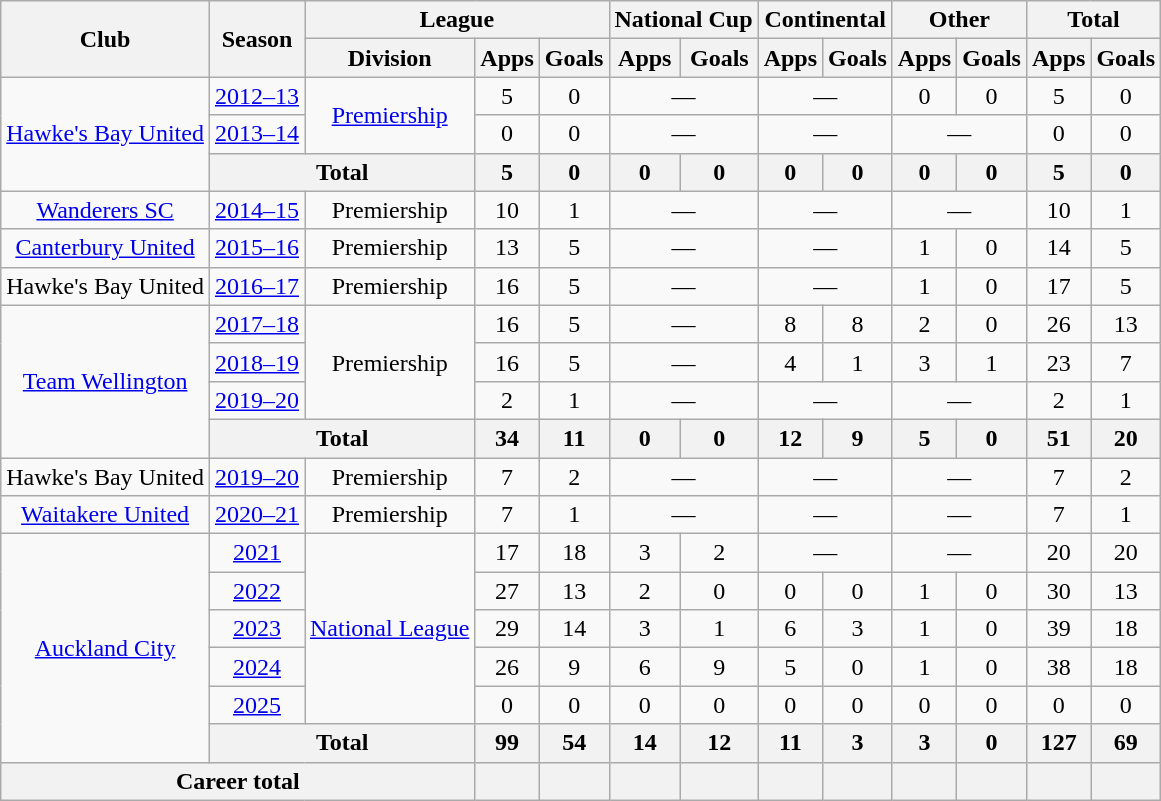<table class="wikitable" style="text-align:center;">
<tr>
<th rowspan="2">Club</th>
<th rowspan="2">Season</th>
<th colspan="3">League</th>
<th colspan="2">National Cup</th>
<th colspan="2">Continental</th>
<th colspan="2">Other</th>
<th colspan="2">Total</th>
</tr>
<tr>
<th>Division</th>
<th>Apps</th>
<th>Goals</th>
<th>Apps</th>
<th>Goals</th>
<th>Apps</th>
<th>Goals</th>
<th>Apps</th>
<th>Goals</th>
<th>Apps</th>
<th>Goals</th>
</tr>
<tr>
<td rowspan=3><a href='#'>Hawke's Bay United</a></td>
<td><a href='#'>2012–13</a></td>
<td rowspan=2><a href='#'>Premiership</a></td>
<td>5</td>
<td>0</td>
<td colspan=2>—</td>
<td colspan=2>—</td>
<td>0</td>
<td>0</td>
<td>5</td>
<td>0</td>
</tr>
<tr>
<td><a href='#'>2013–14</a></td>
<td>0</td>
<td>0</td>
<td colspan=2>—</td>
<td colspan=2>—</td>
<td colspan=2>—</td>
<td>0</td>
<td>0</td>
</tr>
<tr>
<th colspan="2">Total</th>
<th>5</th>
<th>0</th>
<th>0</th>
<th>0</th>
<th>0</th>
<th>0</th>
<th>0</th>
<th>0</th>
<th>5</th>
<th>0</th>
</tr>
<tr>
<td><a href='#'>Wanderers SC</a></td>
<td><a href='#'>2014–15</a></td>
<td>Premiership</td>
<td>10</td>
<td>1</td>
<td colspan=2>—</td>
<td colspan=2>—</td>
<td colspan=2>—</td>
<td>10</td>
<td>1</td>
</tr>
<tr>
<td><a href='#'>Canterbury United</a></td>
<td><a href='#'>2015–16</a></td>
<td>Premiership</td>
<td>13</td>
<td>5</td>
<td colspan=2>—</td>
<td colspan=2>—</td>
<td>1</td>
<td>0</td>
<td>14</td>
<td>5</td>
</tr>
<tr>
<td>Hawke's Bay United</td>
<td><a href='#'>2016–17</a></td>
<td>Premiership</td>
<td>16</td>
<td>5</td>
<td colspan=2>—</td>
<td colspan=2>—</td>
<td>1</td>
<td>0</td>
<td>17</td>
<td>5</td>
</tr>
<tr>
<td rowspan=4><a href='#'>Team Wellington</a></td>
<td><a href='#'>2017–18</a></td>
<td rowspan=3>Premiership</td>
<td>16</td>
<td>5</td>
<td colspan=2>—</td>
<td>8</td>
<td>8</td>
<td>2</td>
<td>0</td>
<td>26</td>
<td>13</td>
</tr>
<tr>
<td><a href='#'>2018–19</a></td>
<td>16</td>
<td>5</td>
<td colspan=2>—</td>
<td>4</td>
<td>1</td>
<td>3</td>
<td>1</td>
<td>23</td>
<td>7</td>
</tr>
<tr>
<td><a href='#'>2019–20</a></td>
<td>2</td>
<td>1</td>
<td colspan=2>—</td>
<td colspan=2>—</td>
<td colspan=2>—</td>
<td>2</td>
<td>1</td>
</tr>
<tr>
<th colspan="2">Total</th>
<th>34</th>
<th>11</th>
<th>0</th>
<th>0</th>
<th>12</th>
<th>9</th>
<th>5</th>
<th>0</th>
<th>51</th>
<th>20</th>
</tr>
<tr>
<td>Hawke's Bay United</td>
<td><a href='#'>2019–20</a></td>
<td>Premiership</td>
<td>7</td>
<td>2</td>
<td colspan=2>—</td>
<td colspan=2>—</td>
<td colspan=2>—</td>
<td>7</td>
<td>2</td>
</tr>
<tr>
<td><a href='#'>Waitakere United</a></td>
<td><a href='#'>2020–21</a></td>
<td>Premiership</td>
<td>7</td>
<td>1</td>
<td colspan=2>—</td>
<td colspan=2>—</td>
<td colspan=2>—</td>
<td>7</td>
<td>1</td>
</tr>
<tr>
<td rowspan=6><a href='#'>Auckland City</a></td>
<td><a href='#'>2021</a></td>
<td rowspan=5><a href='#'>National League</a></td>
<td>17</td>
<td>18</td>
<td>3</td>
<td>2</td>
<td colspan=2>—</td>
<td colspan=2>—</td>
<td>20</td>
<td>20</td>
</tr>
<tr>
<td><a href='#'>2022</a></td>
<td>27</td>
<td>13</td>
<td>2</td>
<td>0</td>
<td>0</td>
<td>0</td>
<td>1</td>
<td>0</td>
<td>30</td>
<td>13</td>
</tr>
<tr>
<td><a href='#'>2023</a></td>
<td>29</td>
<td>14</td>
<td>3</td>
<td>1</td>
<td>6</td>
<td>3</td>
<td>1</td>
<td>0</td>
<td>39</td>
<td>18</td>
</tr>
<tr>
<td><a href='#'>2024</a></td>
<td>26</td>
<td>9</td>
<td>6</td>
<td>9</td>
<td>5</td>
<td>0</td>
<td>1</td>
<td>0</td>
<td>38</td>
<td>18</td>
</tr>
<tr>
<td><a href='#'>2025</a></td>
<td>0</td>
<td>0</td>
<td>0</td>
<td>0</td>
<td>0</td>
<td>0</td>
<td>0</td>
<td>0</td>
<td>0</td>
<td>0</td>
</tr>
<tr>
<th colspan="2">Total</th>
<th>99</th>
<th>54</th>
<th>14</th>
<th>12</th>
<th>11</th>
<th>3</th>
<th>3</th>
<th>0</th>
<th>127</th>
<th>69</th>
</tr>
<tr>
<th colspan="3">Career total</th>
<th></th>
<th></th>
<th></th>
<th></th>
<th></th>
<th></th>
<th></th>
<th></th>
<th></th>
<th></th>
</tr>
</table>
